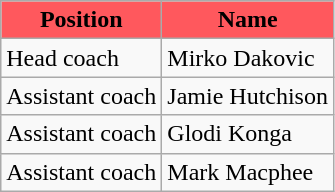<table class="wikitable">
<tr>
<th style="background:#ff585d; color:#000000;" scope="col">Position</th>
<th style="background:#ff585d; color:#000000;" scope="col">Name</th>
</tr>
<tr>
<td>Head coach</td>
<td>Mirko Dakovic</td>
</tr>
<tr>
<td>Assistant coach</td>
<td>Jamie Hutchison</td>
</tr>
<tr>
<td>Assistant coach</td>
<td>Glodi Konga</td>
</tr>
<tr>
<td>Assistant coach</td>
<td>Mark Macphee</td>
</tr>
</table>
